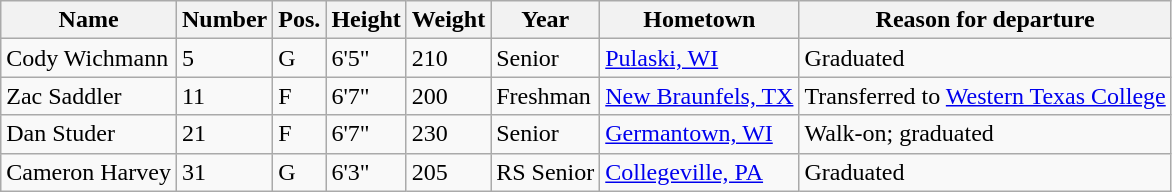<table class="wikitable sortable" border="1">
<tr>
<th>Name</th>
<th>Number</th>
<th>Pos.</th>
<th>Height</th>
<th>Weight</th>
<th>Year</th>
<th>Hometown</th>
<th class="unsortable">Reason for departure</th>
</tr>
<tr>
<td>Cody Wichmann</td>
<td>5</td>
<td>G</td>
<td>6'5"</td>
<td>210</td>
<td>Senior</td>
<td><a href='#'>Pulaski, WI</a></td>
<td>Graduated</td>
</tr>
<tr>
<td>Zac Saddler</td>
<td>11</td>
<td>F</td>
<td>6'7"</td>
<td>200</td>
<td>Freshman</td>
<td><a href='#'>New Braunfels, TX</a></td>
<td>Transferred to <a href='#'>Western Texas College</a></td>
</tr>
<tr>
<td>Dan Studer</td>
<td>21</td>
<td>F</td>
<td>6'7"</td>
<td>230</td>
<td>Senior</td>
<td><a href='#'>Germantown, WI</a></td>
<td>Walk-on; graduated</td>
</tr>
<tr>
<td>Cameron Harvey</td>
<td>31</td>
<td>G</td>
<td>6'3"</td>
<td>205</td>
<td>RS Senior</td>
<td><a href='#'>Collegeville, PA</a></td>
<td>Graduated</td>
</tr>
</table>
